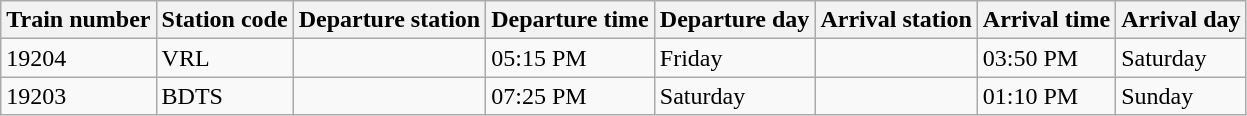<table class="wikitable">
<tr>
<th>Train number</th>
<th>Station code</th>
<th>Departure station</th>
<th>Departure time</th>
<th>Departure day</th>
<th>Arrival station</th>
<th>Arrival time</th>
<th>Arrival day</th>
</tr>
<tr>
<td>19204</td>
<td>VRL</td>
<td></td>
<td>05:15 PM</td>
<td>Friday</td>
<td></td>
<td>03:50 PM</td>
<td>Saturday</td>
</tr>
<tr>
<td>19203</td>
<td>BDTS</td>
<td></td>
<td>07:25 PM</td>
<td>Saturday</td>
<td></td>
<td>01:10 PM</td>
<td>Sunday</td>
</tr>
</table>
